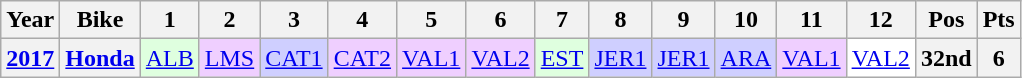<table class="wikitable" style="text-align:center">
<tr>
<th>Year</th>
<th>Bike</th>
<th>1</th>
<th>2</th>
<th>3</th>
<th>4</th>
<th>5</th>
<th>6</th>
<th>7</th>
<th>8</th>
<th>9</th>
<th>10</th>
<th>11</th>
<th>12</th>
<th>Pos</th>
<th>Pts</th>
</tr>
<tr>
<th><a href='#'>2017</a></th>
<th><a href='#'>Honda</a></th>
<td style="background:#dfffdf;"><a href='#'>ALB</a><br></td>
<td style="background:#efcfff;"><a href='#'>LMS</a><br></td>
<td style="background:#cfcfff;"><a href='#'>CAT1</a><br></td>
<td style="background:#efcfff;"><a href='#'>CAT2</a><br></td>
<td style="background:#efcfff;"><a href='#'>VAL1</a><br></td>
<td style="background:#efcfff;"><a href='#'>VAL2</a><br></td>
<td style="background:#dfffdf;"><a href='#'>EST</a><br></td>
<td style="background:#cfcfff;"><a href='#'>JER1</a><br></td>
<td style="background:#cfcfff;"><a href='#'>JER1</a><br></td>
<td style="background:#cfcfff;"><a href='#'>ARA</a><br></td>
<td style="background:#efcfff;"><a href='#'>VAL1</a><br></td>
<td style="background:#ffffff;"><a href='#'>VAL2</a><br></td>
<th>32nd</th>
<th>6</th>
</tr>
</table>
